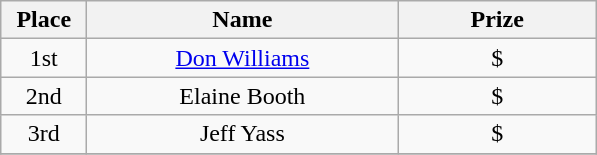<table class="wikitable">
<tr>
<th width="50">Place</th>
<th width="200">Name</th>
<th width="125">Prize</th>
</tr>
<tr>
<td align = "center">1st</td>
<td align = "center"><a href='#'>Don Williams</a></td>
<td align = "center">$</td>
</tr>
<tr>
<td align = "center">2nd</td>
<td align = "center">Elaine Booth</td>
<td align = "center">$</td>
</tr>
<tr>
<td align = "center">3rd</td>
<td align = "center">Jeff Yass</td>
<td align = "center">$</td>
</tr>
<tr>
</tr>
</table>
